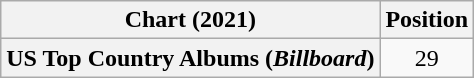<table class="wikitable plainrowheaders" style="text-align:center">
<tr>
<th scope="col">Chart (2021)</th>
<th scope="col">Position</th>
</tr>
<tr>
<th scope="row">US Top Country Albums (<em>Billboard</em>)</th>
<td>29</td>
</tr>
</table>
